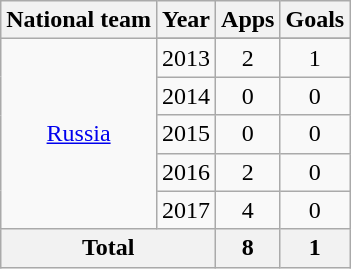<table class="wikitable" style="text-align:center">
<tr>
<th>National team</th>
<th>Year</th>
<th>Apps</th>
<th>Goals</th>
</tr>
<tr>
<td rowspan=6><a href='#'>Russia</a></td>
</tr>
<tr>
<td>2013</td>
<td>2</td>
<td>1</td>
</tr>
<tr>
<td>2014</td>
<td>0</td>
<td>0</td>
</tr>
<tr>
<td>2015</td>
<td>0</td>
<td>0</td>
</tr>
<tr>
<td>2016</td>
<td>2</td>
<td>0</td>
</tr>
<tr>
<td>2017</td>
<td>4</td>
<td>0</td>
</tr>
<tr>
<th colspan=2>Total</th>
<th>8</th>
<th>1</th>
</tr>
</table>
